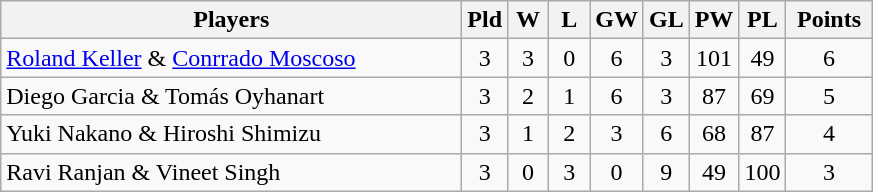<table class=wikitable style="text-align:center">
<tr>
<th width=300>Players</th>
<th width=20>Pld</th>
<th width=20>W</th>
<th width=20>L</th>
<th width=20>GW</th>
<th width=20>GL</th>
<th width=20>PW</th>
<th width=20>PL</th>
<th width=50>Points</th>
</tr>
<tr>
<td align=left> <a href='#'>Roland Keller</a> & <a href='#'>Conrrado Moscoso</a></td>
<td>3</td>
<td>3</td>
<td>0</td>
<td>6</td>
<td>3</td>
<td>101</td>
<td>49</td>
<td>6</td>
</tr>
<tr>
<td align=left> Diego Garcia & Tomás Oyhanart</td>
<td>3</td>
<td>2</td>
<td>1</td>
<td>6</td>
<td>3</td>
<td>87</td>
<td>69</td>
<td>5</td>
</tr>
<tr>
<td align=left> Yuki Nakano & Hiroshi Shimizu</td>
<td>3</td>
<td>1</td>
<td>2</td>
<td>3</td>
<td>6</td>
<td>68</td>
<td>87</td>
<td>4</td>
</tr>
<tr>
<td align=left> Ravi Ranjan & Vineet Singh</td>
<td>3</td>
<td>0</td>
<td>3</td>
<td>0</td>
<td>9</td>
<td>49</td>
<td>100</td>
<td>3</td>
</tr>
</table>
